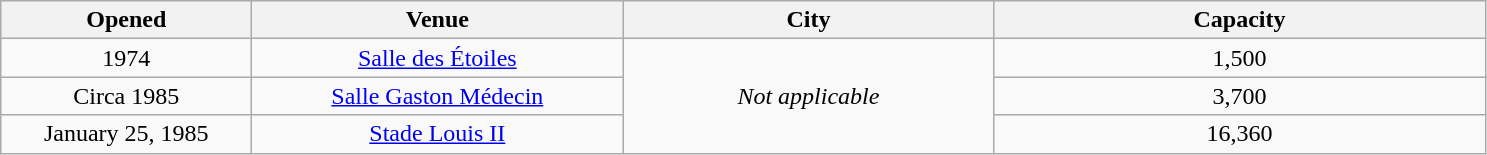<table class="sortable wikitable" style="text-align:center;">
<tr>
<th scope="col" style="width:10em;">Opened</th>
<th scope="col" style="width:15em;">Venue</th>
<th scope="col" style="width:15em;">City</th>
<th scope="col" style="width:20em;">Capacity</th>
</tr>
<tr>
<td>1974</td>
<td><a href='#'>Salle des Étoiles</a></td>
<td rowspan=3><em>Not applicable</em></td>
<td>1,500</td>
</tr>
<tr>
<td>Circa 1985</td>
<td><a href='#'>Salle Gaston Médecin</a></td>
<td>3,700</td>
</tr>
<tr>
<td>January 25, 1985</td>
<td><a href='#'>Stade Louis II</a></td>
<td>16,360</td>
</tr>
</table>
